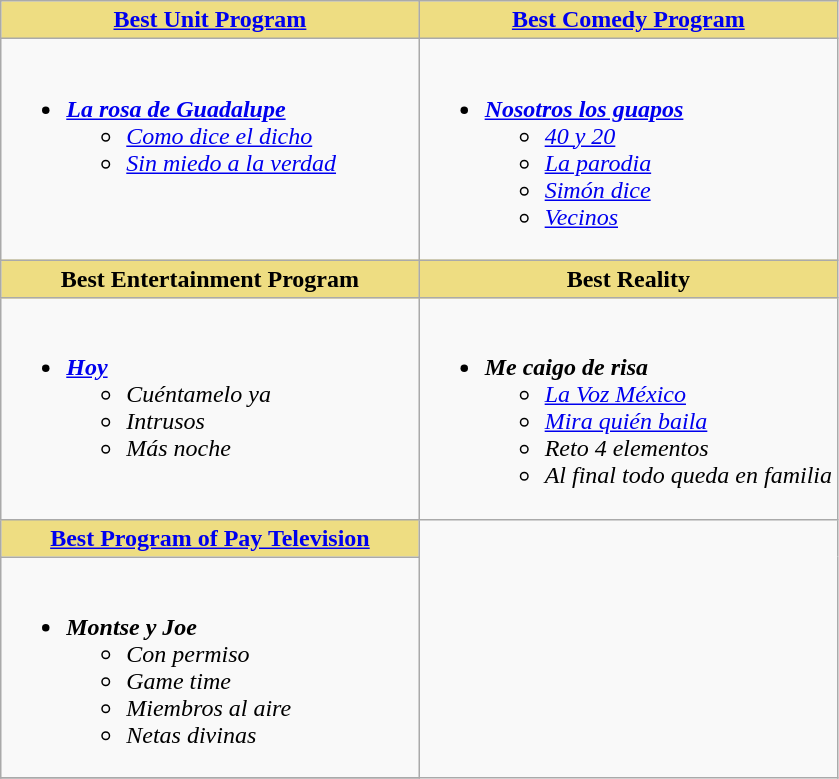<table class="wikitable">
<tr>
<th style="background:#EEDD82; width:50%"><a href='#'>Best Unit Program</a></th>
<th style="background:#EEDD82; width:50%"><a href='#'>Best Comedy Program</a></th>
</tr>
<tr>
<td valign="top"><br><ul><li><strong><em><a href='#'>La rosa de Guadalupe</a></em></strong><ul><li><em><a href='#'>Como dice el dicho</a></em></li><li><em><a href='#'>Sin miedo a la verdad</a></em></li></ul></li></ul></td>
<td valign="top"><br><ul><li><strong><em><a href='#'>Nosotros los guapos</a></em></strong><ul><li><em><a href='#'>40 y 20</a></em></li><li><em><a href='#'>La parodia</a></em></li><li><em><a href='#'>Simón dice</a></em></li><li><em><a href='#'>Vecinos</a></em></li></ul></li></ul></td>
</tr>
<tr>
<th style="background:#EEDD82; width:50%">Best Entertainment Program</th>
<th style="background:#EEDD82; width:50%">Best Reality</th>
</tr>
<tr>
<td valign="top"><br><ul><li><strong><em><a href='#'>Hoy</a></em></strong><ul><li><em>Cuéntamelo ya</em></li><li><em>Intrusos</em></li><li><em>Más noche</em></li></ul></li></ul></td>
<td valign="top"><br><ul><li><strong><em>Me caigo de risa</em></strong><ul><li><em><a href='#'>La Voz México</a></em></li><li><em><a href='#'>Mira quién baila</a></em></li><li><em>Reto 4 elementos</em></li><li><em>Al final todo queda en familia</em></li></ul></li></ul></td>
</tr>
<tr>
<th style="background:#EEDD82; width:50%"><a href='#'>Best Program of Pay Television</a></th>
</tr>
<tr>
<td valign="top"><br><ul><li><strong><em>Montse y Joe</em></strong><ul><li><em>Con permiso</em></li><li><em>Game time</em></li><li><em>Miembros al aire</em></li><li><em>Netas divinas</em></li></ul></li></ul></td>
</tr>
<tr>
</tr>
</table>
